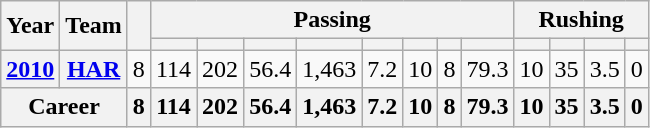<table class="wikitable" style="text-align:center;">
<tr>
<th rowspan="2">Year</th>
<th rowspan="2">Team</th>
<th rowspan="2"></th>
<th colspan="8">Passing</th>
<th colspan="4">Rushing</th>
</tr>
<tr>
<th></th>
<th></th>
<th></th>
<th></th>
<th></th>
<th></th>
<th></th>
<th></th>
<th></th>
<th></th>
<th></th>
<th></th>
</tr>
<tr>
<th><a href='#'>2010</a></th>
<th><a href='#'>HAR</a></th>
<td>8</td>
<td>114</td>
<td>202</td>
<td>56.4</td>
<td>1,463</td>
<td>7.2</td>
<td>10</td>
<td>8</td>
<td>79.3</td>
<td>10</td>
<td>35</td>
<td>3.5</td>
<td>0</td>
</tr>
<tr>
<th colspan="2">Career</th>
<th>8</th>
<th>114</th>
<th>202</th>
<th>56.4</th>
<th>1,463</th>
<th>7.2</th>
<th>10</th>
<th>8</th>
<th>79.3</th>
<th>10</th>
<th>35</th>
<th>3.5</th>
<th>0</th>
</tr>
</table>
